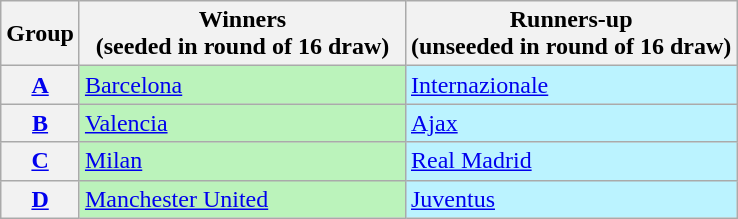<table class="wikitable" style="white-space:nowrap">
<tr>
<th>Group</th>
<th width=210>Winners<br>(seeded in round of 16 draw)</th>
<th width=210>Runners-up<br>(unseeded in round of 16 draw)</th>
</tr>
<tr>
<th><a href='#'>A</a></th>
<td bgcolor=#BBF3BB> <a href='#'>Barcelona</a></td>
<td bgcolor=#BBF3FF> <a href='#'>Internazionale</a></td>
</tr>
<tr>
<th><a href='#'>B</a></th>
<td bgcolor=#BBF3BB> <a href='#'>Valencia</a></td>
<td bgcolor=#BBF3FF> <a href='#'>Ajax</a></td>
</tr>
<tr>
<th><a href='#'>C</a></th>
<td bgcolor=#BBF3BB> <a href='#'>Milan</a></td>
<td bgcolor=#BBF3FF> <a href='#'>Real Madrid</a></td>
</tr>
<tr>
<th><a href='#'>D</a></th>
<td bgcolor=#BBF3BB> <a href='#'>Manchester United</a></td>
<td bgcolor=#BBF3FF> <a href='#'>Juventus</a></td>
</tr>
</table>
